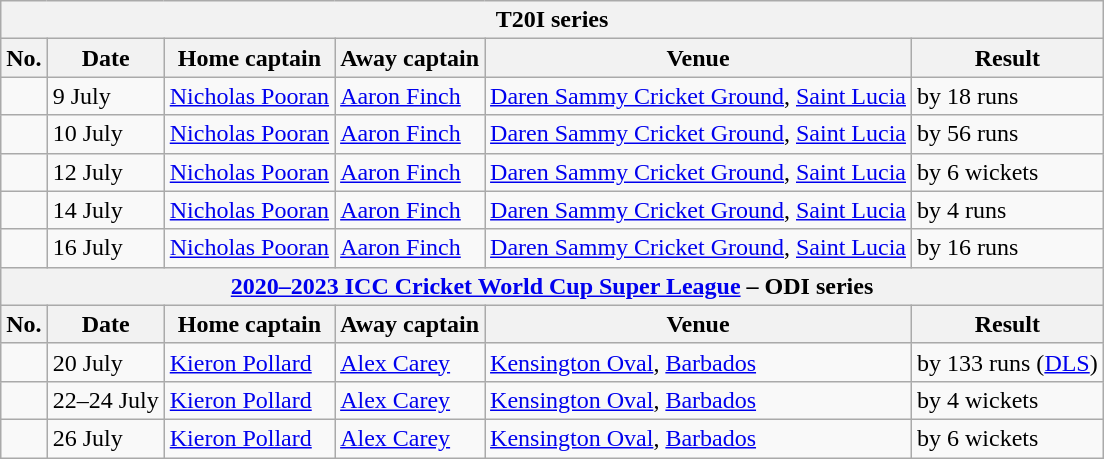<table class="wikitable">
<tr>
<th colspan="9">T20I series</th>
</tr>
<tr>
<th>No.</th>
<th>Date</th>
<th>Home captain</th>
<th>Away captain</th>
<th>Venue</th>
<th>Result</th>
</tr>
<tr>
<td></td>
<td>9 July</td>
<td><a href='#'>Nicholas Pooran</a></td>
<td><a href='#'>Aaron Finch</a></td>
<td><a href='#'>Daren Sammy Cricket Ground</a>, <a href='#'>Saint Lucia</a></td>
<td> by 18 runs</td>
</tr>
<tr>
<td></td>
<td>10 July</td>
<td><a href='#'>Nicholas Pooran</a></td>
<td><a href='#'>Aaron Finch</a></td>
<td><a href='#'>Daren Sammy Cricket Ground</a>, <a href='#'>Saint Lucia</a></td>
<td> by 56 runs</td>
</tr>
<tr>
<td></td>
<td>12 July</td>
<td><a href='#'>Nicholas Pooran</a></td>
<td><a href='#'>Aaron Finch</a></td>
<td><a href='#'>Daren Sammy Cricket Ground</a>, <a href='#'>Saint Lucia</a></td>
<td> by 6 wickets</td>
</tr>
<tr>
<td></td>
<td>14 July</td>
<td><a href='#'>Nicholas Pooran</a></td>
<td><a href='#'>Aaron Finch</a></td>
<td><a href='#'>Daren Sammy Cricket Ground</a>, <a href='#'>Saint Lucia</a></td>
<td> by 4 runs</td>
</tr>
<tr>
<td></td>
<td>16 July</td>
<td><a href='#'>Nicholas Pooran</a></td>
<td><a href='#'>Aaron Finch</a></td>
<td><a href='#'>Daren Sammy Cricket Ground</a>, <a href='#'>Saint Lucia</a></td>
<td> by 16 runs</td>
</tr>
<tr>
<th colspan="9"><a href='#'>2020–2023 ICC Cricket World Cup Super League</a> – ODI series</th>
</tr>
<tr>
<th>No.</th>
<th>Date</th>
<th>Home captain</th>
<th>Away captain</th>
<th>Venue</th>
<th>Result</th>
</tr>
<tr>
<td></td>
<td>20 July</td>
<td><a href='#'>Kieron Pollard</a></td>
<td><a href='#'>Alex Carey</a></td>
<td><a href='#'>Kensington Oval</a>, <a href='#'>Barbados</a></td>
<td> by 133 runs (<a href='#'>DLS</a>)</td>
</tr>
<tr>
<td></td>
<td>22–24 July</td>
<td><a href='#'>Kieron Pollard</a></td>
<td><a href='#'>Alex Carey</a></td>
<td><a href='#'>Kensington Oval</a>, <a href='#'>Barbados</a></td>
<td> by 4 wickets</td>
</tr>
<tr>
<td></td>
<td>26 July</td>
<td><a href='#'>Kieron Pollard</a></td>
<td><a href='#'>Alex Carey</a></td>
<td><a href='#'>Kensington Oval</a>, <a href='#'>Barbados</a></td>
<td> by 6 wickets</td>
</tr>
</table>
